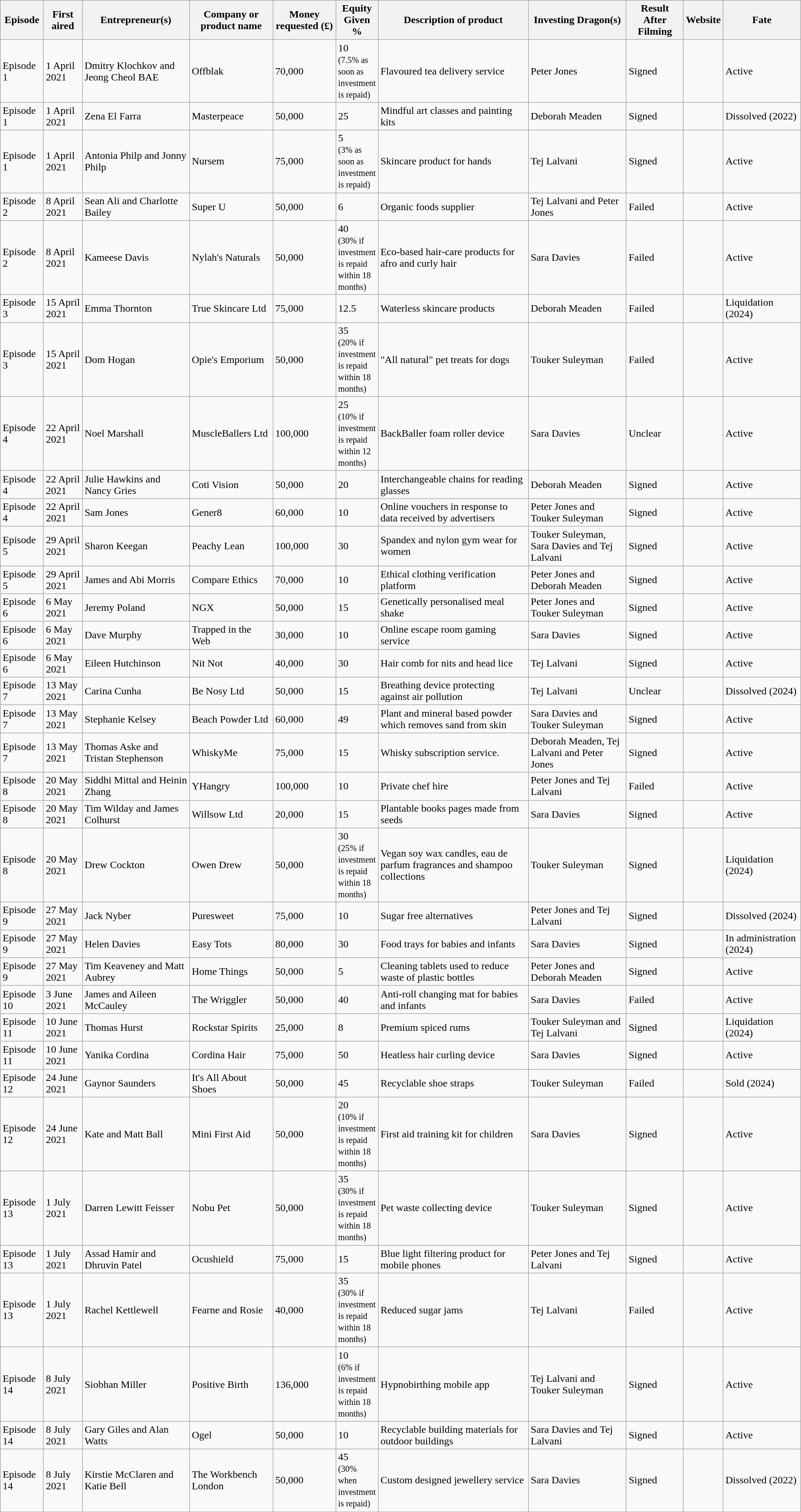<table class="wikitable sortable">
<tr>
<th>Episode</th>
<th>First aired</th>
<th>Entrepreneur(s)</th>
<th>Company or product name</th>
<th>Money requested (£)</th>
<th style="width:15px">Equity Given %</th>
<th>Description of product</th>
<th>Investing Dragon(s)</th>
<th>Result After Filming</th>
<th>Website</th>
<th>Fate</th>
</tr>
<tr>
<td>Episode 1</td>
<td>1 April 2021</td>
<td>Dmitry Klochkov and Jeong Cheol BAE</td>
<td>Offblak</td>
<td>70,000</td>
<td>10 <br><small>(7.5% as soon as investment is repaid)</small></td>
<td>Flavoured tea delivery service</td>
<td>Peter Jones</td>
<td>Signed</td>
<td></td>
<td>Active </td>
</tr>
<tr>
<td>Episode 1</td>
<td>1 April 2021</td>
<td>Zena El Farra</td>
<td>Masterpeace</td>
<td>50,000</td>
<td>25</td>
<td>Mindful art classes and painting kits</td>
<td>Deborah Meaden</td>
<td>Signed</td>
<td></td>
<td>Dissolved (2022) </td>
</tr>
<tr>
<td>Episode 1</td>
<td>1 April 2021</td>
<td>Antonia Philp and Jonny Philp</td>
<td>Nursem</td>
<td>75,000</td>
<td>5 <br><small>(3% as soon as investment is repaid)</small></td>
<td>Skincare product for hands</td>
<td>Tej Lalvani</td>
<td>Signed</td>
<td></td>
<td>Active </td>
</tr>
<tr>
<td>Episode 2</td>
<td>8 April 2021</td>
<td>Sean Ali and Charlotte Bailey</td>
<td>Super U</td>
<td>50,000</td>
<td>6</td>
<td>Organic foods supplier</td>
<td>Tej Lalvani and Peter Jones</td>
<td>Failed </td>
<td></td>
<td>Active </td>
</tr>
<tr>
<td>Episode 2</td>
<td>8 April 2021</td>
<td>Kameese Davis</td>
<td>Nylah's Naturals</td>
<td>50,000</td>
<td>40 <br><small>(30% if investment is repaid within 18 months)</small></td>
<td>Eco-based hair-care products for afro and curly hair</td>
<td>Sara Davies</td>
<td>Failed </td>
<td></td>
<td>Active </td>
</tr>
<tr>
<td>Episode 3</td>
<td>15 April 2021</td>
<td>Emma Thornton</td>
<td>True Skincare Ltd</td>
<td>75,000</td>
<td>12.5</td>
<td>Waterless skincare products</td>
<td>Deborah Meaden</td>
<td>Failed </td>
<td></td>
<td>Liquidation (2024) </td>
</tr>
<tr>
<td>Episode 3</td>
<td>15 April 2021</td>
<td>Dom Hogan</td>
<td>Opie's Emporium</td>
<td>50,000</td>
<td>35 <br><small>(20% if investment is repaid within 18 months)</small></td>
<td>"All natural" pet treats for dogs</td>
<td>Touker Suleyman</td>
<td>Failed </td>
<td></td>
<td>Active </td>
</tr>
<tr>
<td>Episode 4</td>
<td>22 April 2021</td>
<td>Noel Marshall</td>
<td>MuscleBallers Ltd</td>
<td>100,000</td>
<td>25 <br><small>(10% if investment is repaid within 12 months)</small></td>
<td>BackBaller foam roller device</td>
<td>Sara Davies</td>
<td>Unclear </td>
<td></td>
<td>Active </td>
</tr>
<tr>
<td>Episode 4</td>
<td>22 April 2021</td>
<td>Julie Hawkins and Nancy Gries</td>
<td>Coti Vision</td>
<td>50,000</td>
<td>20</td>
<td>Interchangeable chains for reading glasses</td>
<td>Deborah Meaden</td>
<td>Signed</td>
<td></td>
<td>Active </td>
</tr>
<tr>
<td>Episode 4</td>
<td>22 April 2021</td>
<td>Sam Jones</td>
<td>Gener8</td>
<td>60,000</td>
<td>10</td>
<td>Online vouchers in response to data received by advertisers</td>
<td>Peter Jones and Touker Suleyman</td>
<td>Signed</td>
<td></td>
<td>Active </td>
</tr>
<tr>
<td>Episode 5</td>
<td>29 April 2021</td>
<td>Sharon Keegan</td>
<td>Peachy Lean</td>
<td>100,000</td>
<td>30</td>
<td>Spandex and nylon gym wear for women</td>
<td>Touker Suleyman, Sara Davies and Tej Lalvani</td>
<td>Signed</td>
<td></td>
<td>Active </td>
</tr>
<tr>
<td>Episode 5</td>
<td>29 April 2021</td>
<td>James and Abi Morris</td>
<td>Compare Ethics</td>
<td>70,000</td>
<td>10</td>
<td>Ethical clothing verification platform</td>
<td>Peter Jones and Deborah Meaden</td>
<td>Signed</td>
<td></td>
<td>Active </td>
</tr>
<tr>
<td>Episode 6</td>
<td>6 May 2021</td>
<td>Jeremy Poland</td>
<td>NGX</td>
<td>50,000</td>
<td>15</td>
<td>Genetically personalised meal shake</td>
<td>Peter Jones and Touker Suleyman</td>
<td>Signed</td>
<td></td>
<td>Active </td>
</tr>
<tr>
<td>Episode 6</td>
<td>6 May 2021</td>
<td>Dave Murphy</td>
<td>Trapped in the Web</td>
<td>30,000</td>
<td>10</td>
<td>Online escape room gaming service</td>
<td>Sara Davies</td>
<td>Signed</td>
<td></td>
<td>Active </td>
</tr>
<tr>
<td>Episode 6</td>
<td>6 May 2021</td>
<td>Eileen Hutchinson</td>
<td>Nit Not</td>
<td>40,000</td>
<td>30</td>
<td>Hair comb for nits and head lice</td>
<td>Tej Lalvani</td>
<td>Signed</td>
<td></td>
<td>Active </td>
</tr>
<tr>
<td>Episode 7</td>
<td>13 May 2021</td>
<td>Carina Cunha</td>
<td>Be Nosy Ltd</td>
<td>50,000</td>
<td>15</td>
<td>Breathing device protecting against air pollution</td>
<td>Tej Lalvani</td>
<td>Unclear </td>
<td></td>
<td>Dissolved (2024) </td>
</tr>
<tr>
<td>Episode 7</td>
<td>13 May 2021</td>
<td>Stephanie Kelsey</td>
<td>Beach Powder Ltd</td>
<td>60,000</td>
<td>49</td>
<td>Plant and mineral based powder which removes sand from skin</td>
<td>Sara Davies and Touker Suleyman</td>
<td>Signed</td>
<td></td>
<td>Active </td>
</tr>
<tr>
<td>Episode 7</td>
<td>13 May 2021</td>
<td>Thomas Aske and Tristan Stephenson</td>
<td>WhiskyMe</td>
<td>75,000</td>
<td>15</td>
<td>Whisky subscription service.</td>
<td>Deborah Meaden, Tej Lalvani and Peter Jones</td>
<td>Signed</td>
<td></td>
<td>Active </td>
</tr>
<tr>
<td>Episode 8</td>
<td>20 May 2021</td>
<td>Siddhi Mittal and Heinin Zhang</td>
<td>YHangry</td>
<td>100,000</td>
<td>10</td>
<td>Private chef hire</td>
<td>Peter Jones and Tej Lalvani</td>
<td>Failed </td>
<td></td>
<td>Active </td>
</tr>
<tr>
<td>Episode 8</td>
<td>20 May 2021</td>
<td>Tim Wilday and James Colhurst</td>
<td>Willsow Ltd</td>
<td>20,000</td>
<td>15</td>
<td>Plantable books pages made from seeds</td>
<td>Sara Davies</td>
<td>Signed</td>
<td></td>
<td>Active </td>
</tr>
<tr>
<td>Episode 8</td>
<td>20 May 2021</td>
<td>Drew Cockton</td>
<td>Owen Drew</td>
<td>50,000</td>
<td>30 <br><small>(25% if investment is repaid within 18 months)</small></td>
<td>Vegan soy wax candles, eau de parfum fragrances and shampoo collections</td>
<td>Touker Suleyman</td>
<td>Signed </td>
<td></td>
<td>Liquidation (2024) </td>
</tr>
<tr>
<td>Episode 9</td>
<td>27 May 2021</td>
<td>Jack Nyber</td>
<td>Puresweet</td>
<td>75,000</td>
<td>10</td>
<td>Sugar free alternatives</td>
<td>Peter Jones and Tej Lalvani</td>
<td>Signed</td>
<td></td>
<td>Dissolved (2024) </td>
</tr>
<tr>
<td>Episode 9</td>
<td>27 May 2021</td>
<td>Helen Davies</td>
<td>Easy Tots</td>
<td>80,000</td>
<td>30</td>
<td>Food trays for babies and infants</td>
<td>Sara Davies</td>
<td>Signed</td>
<td></td>
<td>In administration (2024) </td>
</tr>
<tr>
<td>Episode 9</td>
<td>27 May 2021</td>
<td>Tim Keaveney and Matt Aubrey</td>
<td>Home Things</td>
<td>50,000</td>
<td>5 </td>
<td>Cleaning tablets used to reduce waste of plastic bottles</td>
<td>Peter Jones and Deborah Meaden</td>
<td>Signed</td>
<td></td>
<td>Active </td>
</tr>
<tr>
<td>Episode 10</td>
<td>3 June 2021</td>
<td>James and Aileen McCauley</td>
<td>The Wriggler</td>
<td>50,000</td>
<td>40 </td>
<td>Anti-roll changing mat for babies and infants</td>
<td>Sara Davies</td>
<td>Failed </td>
<td></td>
<td>Active </td>
</tr>
<tr>
<td>Episode 11</td>
<td>10 June 2021</td>
<td>Thomas Hurst</td>
<td>Rockstar Spirits</td>
<td>25,000</td>
<td>8</td>
<td>Premium spiced rums</td>
<td>Touker Suleyman and Tej Lalvani</td>
<td>Signed</td>
<td></td>
<td>Liquidation (2024) </td>
</tr>
<tr>
<td>Episode 11</td>
<td>10 June 2021</td>
<td>Yanika Cordina</td>
<td>Cordina Hair</td>
<td>75,000</td>
<td>50</td>
<td>Heatless hair curling device</td>
<td>Sara Davies</td>
<td>Signed</td>
<td></td>
<td>Active </td>
</tr>
<tr>
<td>Episode 12</td>
<td>24 June 2021</td>
<td>Gaynor Saunders</td>
<td>It's All About Shoes</td>
<td>50,000</td>
<td>45</td>
<td>Recyclable shoe straps</td>
<td>Touker Suleyman</td>
<td>Failed </td>
<td></td>
<td>Sold (2024) </td>
</tr>
<tr>
<td>Episode 12</td>
<td>24 June 2021</td>
<td>Kate and Matt Ball</td>
<td>Mini First Aid</td>
<td>50,000</td>
<td>20 <br><small>(10% if investment is repaid within 18 months)</small></td>
<td>First aid training kit for children</td>
<td>Sara Davies</td>
<td>Signed</td>
<td></td>
<td>Active </td>
</tr>
<tr>
<td>Episode 13</td>
<td>1 July 2021</td>
<td>Darren Lewitt Feisser</td>
<td>Nobu Pet</td>
<td>50,000</td>
<td>35 <br><small>(30% if investment is repaid within 18 months)</small></td>
<td>Pet waste collecting device</td>
<td>Touker Suleyman</td>
<td>Signed</td>
<td></td>
<td>Active </td>
</tr>
<tr>
<td>Episode 13</td>
<td>1 July 2021</td>
<td>Assad Hamir and Dhruvin Patel</td>
<td>Ocushield</td>
<td>75,000</td>
<td>15</td>
<td>Blue light filtering product for mobile phones</td>
<td>Peter Jones and Tej Lalvani</td>
<td>Signed</td>
<td></td>
<td>Active </td>
</tr>
<tr>
<td>Episode 13</td>
<td>1 July 2021</td>
<td>Rachel Kettlewell</td>
<td>Fearne and Rosie</td>
<td>40,000</td>
<td>35 <br><small>(30% if investment is repaid within 18 months)</small></td>
<td>Reduced sugar jams</td>
<td>Tej Lalvani</td>
<td>Failed </td>
<td></td>
<td>Active </td>
</tr>
<tr>
<td>Episode 14</td>
<td>8 July 2021</td>
<td>Siobhan Miller</td>
<td>Positive Birth</td>
<td>136,000</td>
<td>10 <br><small>(6% if investment is repaid within 18 months)</small></td>
<td>Hypnobirthing mobile app</td>
<td>Tej Lalvani and Touker Suleyman</td>
<td>Signed</td>
<td></td>
<td>Active </td>
</tr>
<tr>
<td>Episode 14</td>
<td>8 July 2021</td>
<td>Gary Giles and Alan Watts</td>
<td>Ogel</td>
<td>50,000</td>
<td>10</td>
<td>Recyclable building materials for outdoor buildings</td>
<td>Sara Davies and Tej Lalvani</td>
<td>Signed</td>
<td></td>
<td>Active </td>
</tr>
<tr>
<td>Episode 14</td>
<td>8 July 2021</td>
<td>Kirstie McClaren and Katie Bell</td>
<td>The Workbench London</td>
<td>50,000</td>
<td>45 <br><small>(30% when investment is repaid)</small></td>
<td>Custom designed jewellery service</td>
<td>Sara Davies</td>
<td>Signed</td>
<td></td>
<td>Dissolved (2022) </td>
</tr>
</table>
